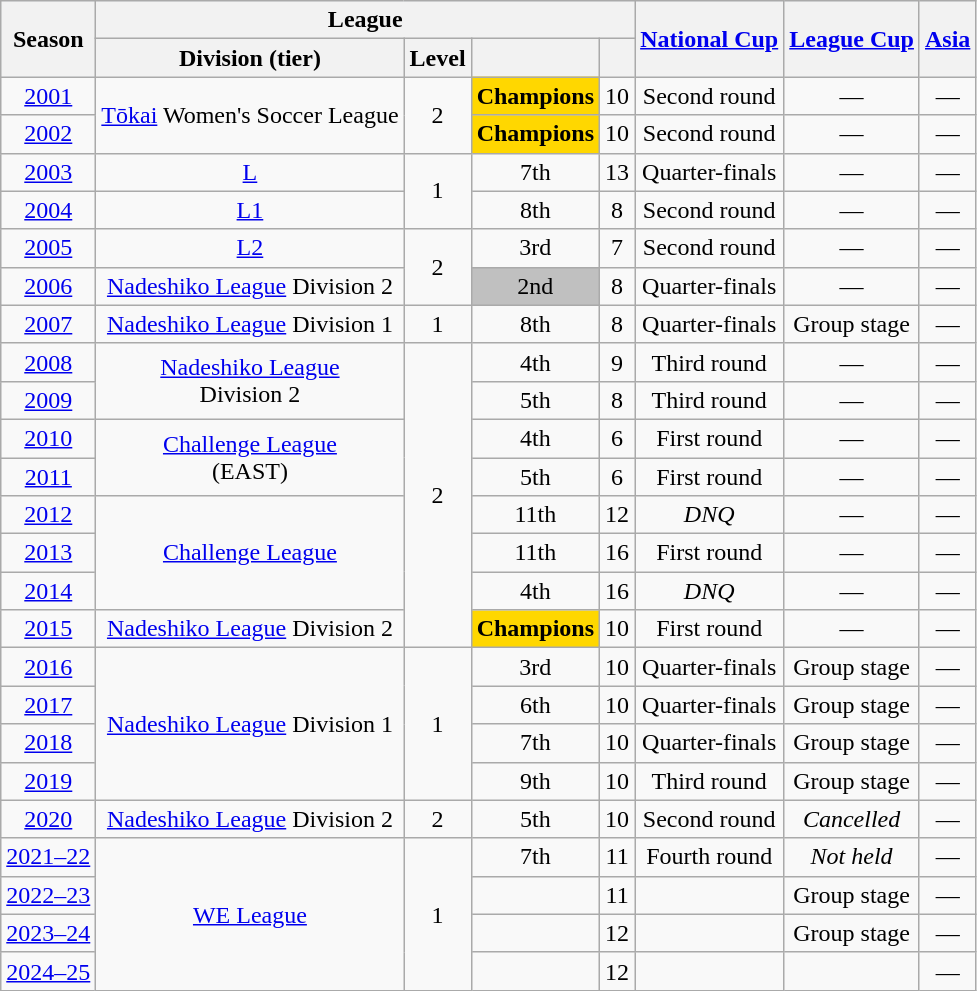<table class="wikitable"  style="text-align:center;">
<tr style="background:#f0f6fa;">
<th rowspan="2"><strong>Season</strong></th>
<th colspan="4"><strong>League</strong></th>
<th rowspan="2"><strong><a href='#'>National Cup</a></strong></th>
<th rowspan="2"><strong><a href='#'>League Cup</a></strong></th>
<th rowspan="2"><strong><a href='#'>Asia</a></strong></th>
</tr>
<tr>
<th>Division (tier)</th>
<th>Level</th>
<th></th>
<th></th>
</tr>
<tr>
<td><a href='#'>2001</a></td>
<td rowspan="2"><a href='#'>Tōkai</a> Women's Soccer League</td>
<td rowspan="2">2</td>
<td style="text-align:center; background:gold"><strong>Champions</strong></td>
<td>10</td>
<td>Second round</td>
<td>—</td>
<td>—</td>
</tr>
<tr>
<td><a href='#'>2002</a></td>
<td style="text-align:center; background:gold"><strong>Champions</strong></td>
<td>10</td>
<td>Second round</td>
<td>—</td>
<td>—</td>
</tr>
<tr>
<td><a href='#'>2003</a></td>
<td><a href='#'>L</a></td>
<td rowspan="2">1</td>
<td>7th</td>
<td>13</td>
<td>Quarter-finals</td>
<td>—</td>
<td>—</td>
</tr>
<tr>
<td><a href='#'>2004</a></td>
<td><a href='#'>L1</a></td>
<td>8th</td>
<td>8</td>
<td>Second round</td>
<td>—</td>
<td>—</td>
</tr>
<tr>
<td><a href='#'>2005</a></td>
<td><a href='#'>L2</a></td>
<td rowspan="2">2</td>
<td>3rd</td>
<td>7</td>
<td>Second round</td>
<td>—</td>
<td>—</td>
</tr>
<tr>
<td><a href='#'>2006</a></td>
<td><a href='#'>Nadeshiko League</a> Division 2</td>
<td style="text-align:center; background:silver">2nd</td>
<td>8</td>
<td>Quarter-finals</td>
<td>—</td>
<td>—</td>
</tr>
<tr>
<td><a href='#'>2007</a></td>
<td><a href='#'>Nadeshiko League</a> Division 1</td>
<td>1</td>
<td>8th</td>
<td>8</td>
<td>Quarter-finals</td>
<td>Group stage</td>
<td>—</td>
</tr>
<tr>
<td><a href='#'>2008</a></td>
<td rowspan="2"><a href='#'>Nadeshiko League</a><br>Division 2</td>
<td rowspan="8">2</td>
<td>4th</td>
<td>9</td>
<td>Third round</td>
<td>—</td>
<td>—</td>
</tr>
<tr>
<td><a href='#'>2009</a></td>
<td>5th</td>
<td>8</td>
<td>Third round</td>
<td>—</td>
<td>—</td>
</tr>
<tr>
<td><a href='#'>2010</a></td>
<td rowspan="2"><a href='#'>Challenge League</a><br>(EAST)</td>
<td>4th</td>
<td>6</td>
<td>First round</td>
<td>—</td>
<td>—</td>
</tr>
<tr>
<td><a href='#'>2011</a></td>
<td>5th</td>
<td>6</td>
<td>First round</td>
<td>—</td>
<td>—</td>
</tr>
<tr>
<td><a href='#'>2012</a></td>
<td rowspan="3"><a href='#'>Challenge League</a></td>
<td>11th</td>
<td>12</td>
<td><em>DNQ</em></td>
<td>—</td>
<td>—</td>
</tr>
<tr>
<td><a href='#'>2013</a></td>
<td>11th</td>
<td>16</td>
<td>First round</td>
<td>—</td>
<td>—</td>
</tr>
<tr>
<td><a href='#'>2014</a></td>
<td>4th</td>
<td>16</td>
<td><em>DNQ</em></td>
<td>—</td>
<td>—</td>
</tr>
<tr>
<td><a href='#'>2015</a></td>
<td><a href='#'>Nadeshiko League</a> Division 2</td>
<td style="text-align:center; background:gold"><strong>Champions</strong></td>
<td>10</td>
<td>First round</td>
<td>—</td>
<td>—</td>
</tr>
<tr>
<td><a href='#'>2016</a></td>
<td rowspan="4"><a href='#'>Nadeshiko League</a> Division 1</td>
<td rowspan="4">1</td>
<td>3rd</td>
<td>10</td>
<td>Quarter-finals</td>
<td>Group stage</td>
<td>—</td>
</tr>
<tr>
<td><a href='#'>2017</a></td>
<td>6th</td>
<td>10</td>
<td>Quarter-finals</td>
<td>Group stage</td>
<td>—</td>
</tr>
<tr>
<td><a href='#'>2018</a></td>
<td>7th</td>
<td>10</td>
<td>Quarter-finals</td>
<td>Group stage</td>
<td>—</td>
</tr>
<tr>
<td><a href='#'>2019</a></td>
<td>9th</td>
<td>10</td>
<td>Third round</td>
<td>Group stage</td>
<td>—</td>
</tr>
<tr>
<td><a href='#'>2020</a></td>
<td><a href='#'>Nadeshiko League</a> Division 2</td>
<td rowspan="1">2</td>
<td>5th</td>
<td>10</td>
<td>Second round</td>
<td><em>Cancelled</em></td>
<td>—</td>
</tr>
<tr>
<td><a href='#'>2021–22</a></td>
<td rowspan="4"><a href='#'>WE League</a></td>
<td rowspan="4">1</td>
<td>7th</td>
<td>11</td>
<td>Fourth round</td>
<td><em>Not held</em></td>
<td>—</td>
</tr>
<tr>
<td><a href='#'>2022–23</a></td>
<td></td>
<td>11</td>
<td></td>
<td>Group stage</td>
<td>—</td>
</tr>
<tr>
<td><a href='#'>2023–24</a></td>
<td></td>
<td>12</td>
<td></td>
<td>Group stage</td>
<td>—</td>
</tr>
<tr>
<td><a href='#'>2024–25</a></td>
<td></td>
<td>12</td>
<td></td>
<td></td>
<td>—</td>
</tr>
</table>
